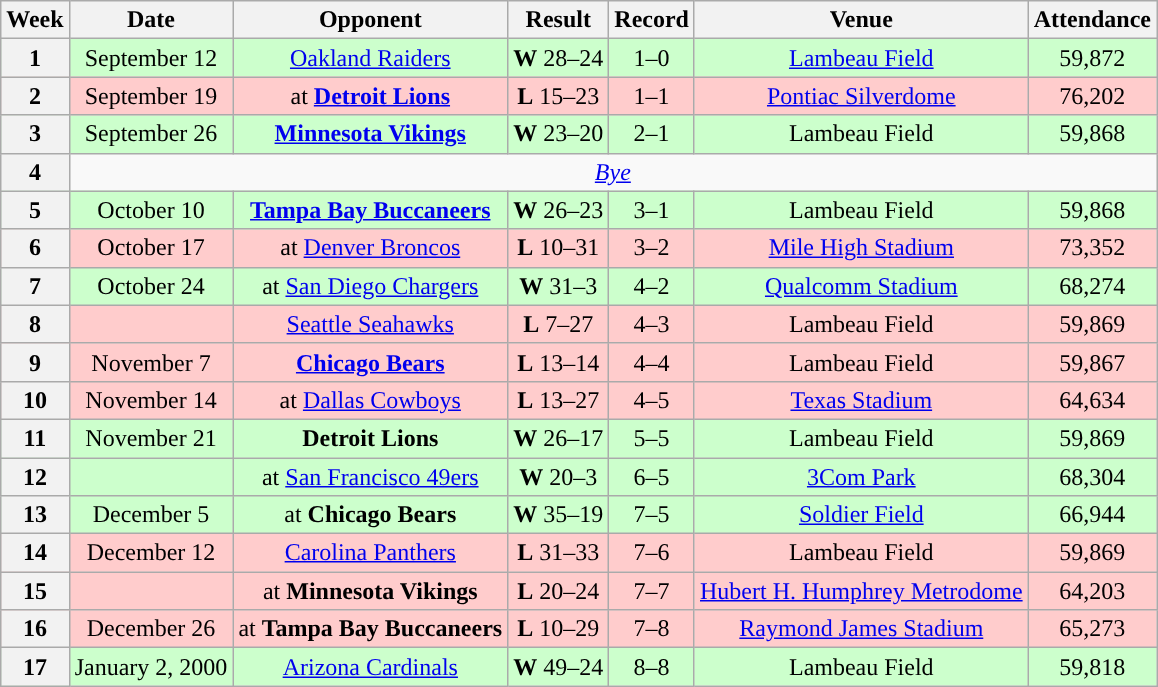<table class="wikitable" style="text-align:center">
<tr>
<th>Week</th>
<th>Date</th>
<th>Opponent</th>
<th>Result</th>
<th>Record</th>
<th>Venue</th>
<th>Attendance</th>
</tr>
<tr style="background:#cfc">
<th>1</th>
<td>September 12</td>
<td><a href='#'>Oakland Raiders</a></td>
<td><strong>W</strong> 28–24</td>
<td>1–0</td>
<td><a href='#'>Lambeau Field</a></td>
<td>59,872</td>
</tr>
<tr style="background:#fcc">
<th>2</th>
<td>September 19</td>
<td>at <strong><a href='#'>Detroit Lions</a></strong></td>
<td><strong>L</strong> 15–23</td>
<td>1–1</td>
<td><a href='#'>Pontiac Silverdome</a></td>
<td>76,202</td>
</tr>
<tr style="background:#cfc">
<th>3</th>
<td>September 26</td>
<td><strong><a href='#'>Minnesota Vikings</a></strong></td>
<td><strong>W</strong> 23–20</td>
<td>2–1</td>
<td>Lambeau Field</td>
<td>59,868</td>
</tr>
<tr>
<th>4</th>
<td colspan="6"><em><a href='#'>Bye</a></em></td>
</tr>
<tr style="background:#cfc">
<th>5</th>
<td>October 10</td>
<td><strong><a href='#'>Tampa Bay Buccaneers</a></strong></td>
<td><strong>W</strong> 26–23</td>
<td>3–1</td>
<td>Lambeau Field</td>
<td>59,868</td>
</tr>
<tr style="background:#fcc">
<th>6</th>
<td>October 17</td>
<td>at <a href='#'>Denver Broncos</a></td>
<td><strong>L</strong> 10–31</td>
<td>3–2</td>
<td><a href='#'>Mile High Stadium</a></td>
<td>73,352</td>
</tr>
<tr style="background:#cfc">
<th>7</th>
<td>October 24</td>
<td>at <a href='#'>San Diego Chargers</a></td>
<td><strong>W</strong> 31–3</td>
<td>4–2</td>
<td><a href='#'>Qualcomm Stadium</a></td>
<td>68,274</td>
</tr>
<tr style="background:#fcc">
<th>8</th>
<td></td>
<td><a href='#'>Seattle Seahawks</a></td>
<td><strong>L</strong> 7–27</td>
<td>4–3</td>
<td>Lambeau Field</td>
<td>59,869</td>
</tr>
<tr style="background:#fcc">
<th>9</th>
<td>November 7</td>
<td><strong><a href='#'>Chicago Bears</a></strong></td>
<td><strong>L</strong> 13–14</td>
<td>4–4</td>
<td>Lambeau Field</td>
<td>59,867</td>
</tr>
<tr style="background:#fcc">
<th>10</th>
<td>November 14</td>
<td>at <a href='#'>Dallas Cowboys</a></td>
<td><strong>L</strong> 13–27</td>
<td>4–5</td>
<td><a href='#'>Texas Stadium</a></td>
<td>64,634</td>
</tr>
<tr style="background:#cfc">
<th>11</th>
<td>November 21</td>
<td><strong>Detroit Lions</strong></td>
<td><strong>W</strong> 26–17</td>
<td>5–5</td>
<td>Lambeau Field</td>
<td>59,869</td>
</tr>
<tr style="background:#cfc">
<th>12</th>
<td></td>
<td>at <a href='#'>San Francisco 49ers</a></td>
<td><strong>W</strong> 20–3</td>
<td>6–5</td>
<td><a href='#'>3Com Park</a></td>
<td>68,304</td>
</tr>
<tr style="background:#cfc">
<th>13</th>
<td>December 5</td>
<td>at <strong>Chicago Bears</strong></td>
<td><strong>W</strong> 35–19</td>
<td>7–5</td>
<td><a href='#'>Soldier Field</a></td>
<td>66,944</td>
</tr>
<tr style="background:#fcc">
<th>14</th>
<td>December 12</td>
<td><a href='#'>Carolina Panthers</a></td>
<td><strong>L</strong> 31–33</td>
<td>7–6</td>
<td>Lambeau Field</td>
<td>59,869</td>
</tr>
<tr style="background:#fcc">
<th>15</th>
<td></td>
<td>at <strong>Minnesota Vikings</strong></td>
<td><strong>L</strong> 20–24</td>
<td>7–7</td>
<td><a href='#'>Hubert H. Humphrey Metrodome</a></td>
<td>64,203</td>
</tr>
<tr style="background:#fcc">
<th>16</th>
<td>December 26</td>
<td>at <strong>Tampa Bay Buccaneers</strong></td>
<td><strong>L</strong> 10–29</td>
<td>7–8</td>
<td><a href='#'>Raymond James Stadium</a></td>
<td>65,273</td>
</tr>
<tr style="background:#cfc">
<th>17</th>
<td>January 2, 2000</td>
<td><a href='#'>Arizona Cardinals</a></td>
<td><strong>W</strong> 49–24</td>
<td>8–8</td>
<td>Lambeau Field</td>
<td>59,818</td>
</tr>
</table>
